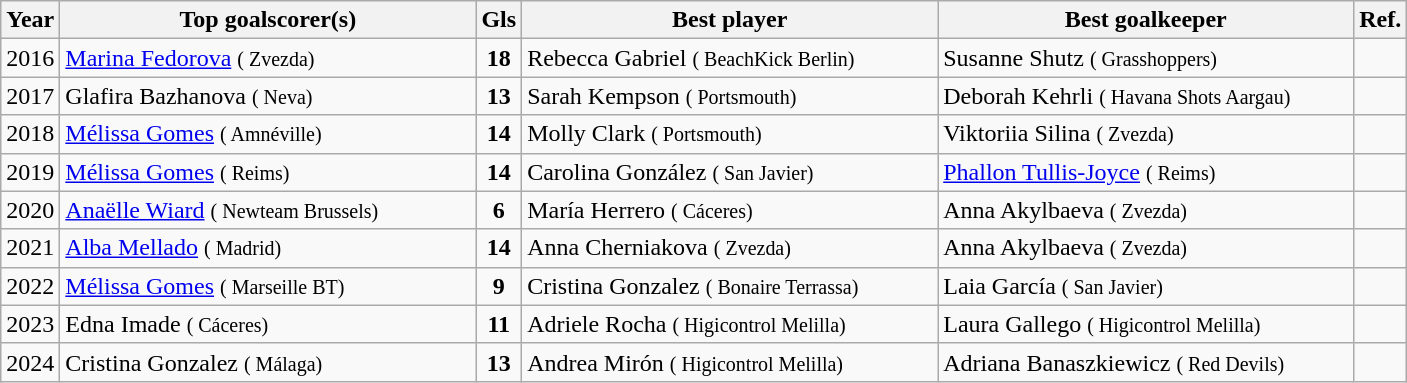<table class="wikitable">
<tr>
<th>Year</th>
<th width=270>Top goalscorer(s)</th>
<th>Gls</th>
<th width=270>Best player</th>
<th width=270>Best goalkeeper</th>
<th>Ref.</th>
</tr>
<tr>
<td>2016</td>
<td> <a href='#'>Marina Fedorova</a> <small>( Zvezda)</small></td>
<td align=center><strong>18</strong></td>
<td> Rebecca Gabriel <small>( BeachKick Berlin)</small></td>
<td> Susanne Shutz <small>( Grasshoppers)</small></td>
<td></td>
</tr>
<tr>
<td>2017</td>
<td> Glafira Bazhanova <small>( Neva)</small></td>
<td align=center><strong>13</strong></td>
<td> Sarah Kempson <small>( Portsmouth)</small></td>
<td> Deborah Kehrli <small>( Havana Shots Aargau)</small></td>
<td></td>
</tr>
<tr>
<td>2018</td>
<td> <a href='#'>Mélissa Gomes</a> <small>( Amnéville)</small></td>
<td align=center><strong>14</strong></td>
<td> Molly Clark <small>( Portsmouth)</small></td>
<td> Viktoriia Silina <small>( Zvezda)</small></td>
<td></td>
</tr>
<tr>
<td>2019</td>
<td> <a href='#'>Mélissa Gomes</a> <small>( Reims)</small></td>
<td align=center><strong>14</strong></td>
<td> Carolina González <small>( San Javier)</small></td>
<td> <a href='#'>Phallon Tullis-Joyce</a> <small>( Reims)</small></td>
<td></td>
</tr>
<tr>
<td>2020</td>
<td> <a href='#'>Anaëlle Wiard</a> <small>( Newteam Brussels)</small></td>
<td align=center><strong>6</strong></td>
<td> María Herrero <small>( Cáceres)</small></td>
<td> Anna Akylbaeva <small>( Zvezda)</small></td>
<td></td>
</tr>
<tr>
<td>2021</td>
<td> <a href='#'>Alba Mellado</a> <small>( Madrid)</small></td>
<td align=center><strong>14</strong></td>
<td> Anna Cherniakova <small>( Zvezda)</small></td>
<td> Anna Akylbaeva <small>( Zvezda)</small></td>
<td></td>
</tr>
<tr>
<td>2022</td>
<td> <a href='#'>Mélissa Gomes</a> <small>( Marseille BT)</small></td>
<td align=center><strong>9</strong></td>
<td> Cristina Gonzalez <small>( Bonaire Terrassa)</small></td>
<td> Laia García <small>( San Javier)</small></td>
<td></td>
</tr>
<tr>
<td>2023</td>
<td> Edna Imade <small>( Cáceres)</small></td>
<td align=center><strong>11</strong></td>
<td> Adriele Rocha <small>( Higicontrol Melilla)</small></td>
<td> Laura Gallego <small>( Higicontrol Melilla)</small></td>
<td></td>
</tr>
<tr>
<td>2024</td>
<td> Cristina Gonzalez <small>( Málaga)</small></td>
<td align=center><strong>13</strong></td>
<td> Andrea Mirón <small>( Higicontrol Melilla)</small></td>
<td> Adriana Banaszkiewicz <small>( Red Devils)</small></td>
<td></td>
</tr>
</table>
